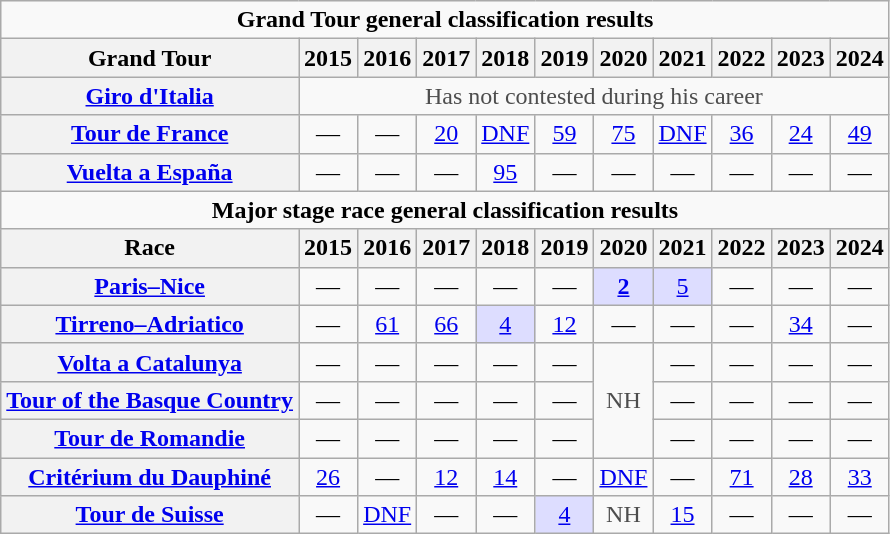<table class="wikitable plainrowheaders">
<tr>
<td colspan=11 align="center"><strong>Grand Tour general classification results</strong></td>
</tr>
<tr>
<th scope="col">Grand Tour</th>
<th scope="col">2015</th>
<th scope="col">2016</th>
<th scope="col">2017</th>
<th scope="col">2018</th>
<th scope="col">2019</th>
<th scope="col">2020</th>
<th scope="col">2021</th>
<th scope="col">2022</th>
<th scope="col">2023</th>
<th scope="col">2024</th>
</tr>
<tr style="text-align:center;">
<th scope="row"> <a href='#'>Giro d'Italia</a></th>
<td style="color:#4d4d4d;" colspan=10>Has not contested during his career</td>
</tr>
<tr style="text-align:center;">
<th scope="row"> <a href='#'>Tour de France</a></th>
<td>—</td>
<td>—</td>
<td><a href='#'>20</a></td>
<td><a href='#'>DNF</a></td>
<td><a href='#'>59</a></td>
<td><a href='#'>75</a></td>
<td><a href='#'>DNF</a></td>
<td><a href='#'>36</a></td>
<td><a href='#'>24</a></td>
<td><a href='#'>49</a></td>
</tr>
<tr style="text-align:center;">
<th scope="row"> <a href='#'>Vuelta a España</a></th>
<td>—</td>
<td>—</td>
<td>—</td>
<td><a href='#'>95</a></td>
<td>—</td>
<td>—</td>
<td>—</td>
<td>—</td>
<td>—</td>
<td>—</td>
</tr>
<tr>
<td colspan=11 align="center"><strong>Major stage race general classification results</strong></td>
</tr>
<tr>
<th scope="col">Race</th>
<th scope="col">2015</th>
<th scope="col">2016</th>
<th scope="col">2017</th>
<th scope="col">2018</th>
<th scope="col">2019</th>
<th scope="col">2020</th>
<th scope="col">2021</th>
<th scope="col">2022</th>
<th scope="col">2023</th>
<th scope="col">2024</th>
</tr>
<tr style="text-align:center;">
<th scope="row"> <a href='#'>Paris–Nice</a></th>
<td>—</td>
<td>—</td>
<td>—</td>
<td>—</td>
<td>—</td>
<td style="background:#ddf;"><a href='#'><strong>2</strong></a></td>
<td style="background:#ddf;"><a href='#'>5</a></td>
<td>—</td>
<td>—</td>
<td>—</td>
</tr>
<tr style="text-align:center;">
<th scope="row"> <a href='#'>Tirreno–Adriatico</a></th>
<td>—</td>
<td><a href='#'>61</a></td>
<td><a href='#'>66</a></td>
<td style="background:#ddf;"><a href='#'>4</a></td>
<td><a href='#'>12</a></td>
<td>—</td>
<td>—</td>
<td>—</td>
<td><a href='#'>34</a></td>
<td>—</td>
</tr>
<tr style="text-align:center;">
<th scope="row"> <a href='#'>Volta a Catalunya</a></th>
<td>—</td>
<td>—</td>
<td>—</td>
<td>—</td>
<td>—</td>
<td style="color:#4d4d4d;" rowspan=3>NH</td>
<td>—</td>
<td>—</td>
<td>—</td>
<td>—</td>
</tr>
<tr style="text-align:center;">
<th scope="row"> <a href='#'>Tour of the Basque Country</a></th>
<td>—</td>
<td>—</td>
<td>—</td>
<td>—</td>
<td>—</td>
<td>—</td>
<td>—</td>
<td>—</td>
<td>—</td>
</tr>
<tr style="text-align:center;">
<th scope="row"> <a href='#'>Tour de Romandie</a></th>
<td>—</td>
<td>—</td>
<td>—</td>
<td>—</td>
<td>—</td>
<td>—</td>
<td>—</td>
<td>—</td>
<td>—</td>
</tr>
<tr style="text-align:center;">
<th scope="row"> <a href='#'>Critérium du Dauphiné</a></th>
<td><a href='#'>26</a></td>
<td>—</td>
<td><a href='#'>12</a></td>
<td><a href='#'>14</a></td>
<td>—</td>
<td><a href='#'>DNF</a></td>
<td>—</td>
<td><a href='#'>71</a></td>
<td><a href='#'>28</a></td>
<td><a href='#'>33</a></td>
</tr>
<tr style="text-align:center;">
<th scope="row"> <a href='#'>Tour de Suisse</a></th>
<td>—</td>
<td><a href='#'>DNF</a></td>
<td>—</td>
<td>—</td>
<td style="background:#ddf;"><a href='#'>4</a></td>
<td style="color:#4d4d4d;">NH</td>
<td><a href='#'>15</a></td>
<td>—</td>
<td>—</td>
<td>—</td>
</tr>
</table>
